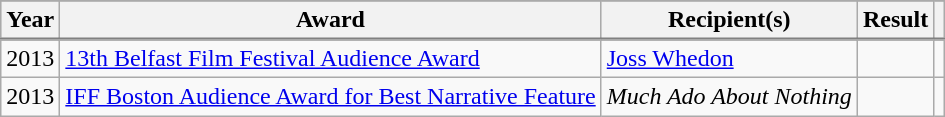<table class="wikitable sortable plainrowheaders">
<tr style="background:#ccc; vertical-align:bottom;">
</tr>
<tr style="background:#ccc; text-align:center;">
<th>Year</th>
<th>Award</th>
<th>Recipient(s)</th>
<th>Result</th>
<th class="unsortable"></th>
</tr>
<tr style="border-top:2px solid gray;">
</tr>
<tr>
<td>2013</td>
<td><a href='#'>13th Belfast Film Festival Audience Award</a></td>
<td><a href='#'>Joss Whedon</a></td>
<td></td>
<td></td>
</tr>
<tr>
<td>2013</td>
<td><a href='#'>IFF Boston Audience Award for Best Narrative Feature</a></td>
<td><em>Much Ado About Nothing</em></td>
<td></td>
<td></td>
</tr>
</table>
